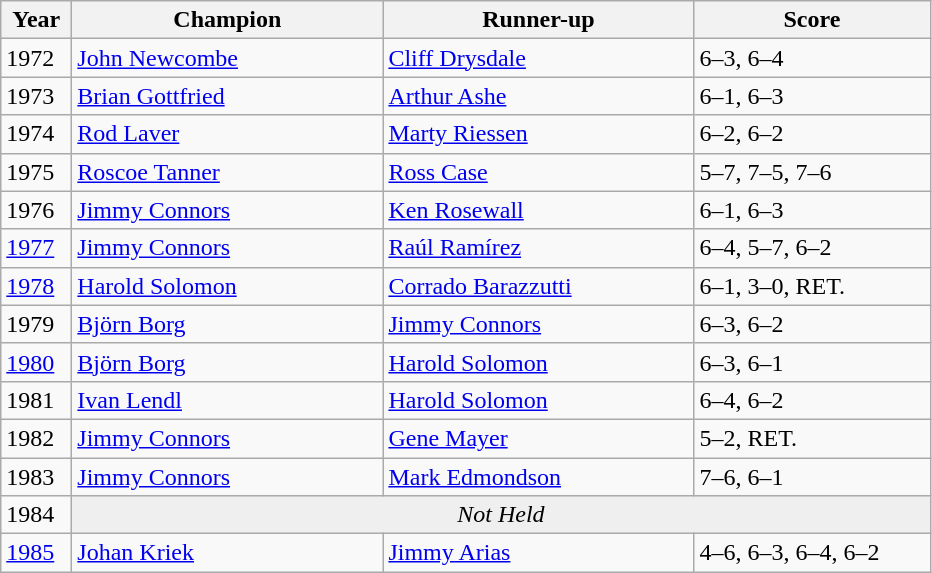<table class="wikitable">
<tr>
<th style="width:40px">Year</th>
<th style="width:200px">Champion</th>
<th style="width:200px">Runner-up</th>
<th style="width:150px">Score</th>
</tr>
<tr>
<td>1972</td>
<td> <a href='#'>John Newcombe</a></td>
<td> <a href='#'>Cliff Drysdale</a></td>
<td>6–3, 6–4</td>
</tr>
<tr>
<td>1973</td>
<td> <a href='#'>Brian Gottfried</a></td>
<td> <a href='#'>Arthur Ashe</a></td>
<td>6–1, 6–3</td>
</tr>
<tr>
<td>1974</td>
<td> <a href='#'>Rod Laver</a></td>
<td> <a href='#'>Marty Riessen</a></td>
<td>6–2, 6–2</td>
</tr>
<tr>
<td>1975</td>
<td> <a href='#'>Roscoe Tanner</a></td>
<td> <a href='#'>Ross Case</a></td>
<td>5–7, 7–5, 7–6</td>
</tr>
<tr>
<td>1976</td>
<td> <a href='#'>Jimmy Connors</a></td>
<td> <a href='#'>Ken Rosewall</a></td>
<td>6–1, 6–3</td>
</tr>
<tr>
<td><a href='#'>1977</a></td>
<td> <a href='#'>Jimmy Connors</a></td>
<td> <a href='#'>Raúl Ramírez</a></td>
<td>6–4, 5–7, 6–2</td>
</tr>
<tr>
<td><a href='#'>1978</a></td>
<td> <a href='#'>Harold Solomon</a></td>
<td> <a href='#'>Corrado Barazzutti</a></td>
<td>6–1, 3–0, RET.</td>
</tr>
<tr>
<td>1979</td>
<td> <a href='#'>Björn Borg</a></td>
<td> <a href='#'>Jimmy Connors</a></td>
<td>6–3, 6–2</td>
</tr>
<tr>
<td><a href='#'>1980</a></td>
<td> <a href='#'>Björn Borg</a></td>
<td> <a href='#'>Harold Solomon</a></td>
<td>6–3, 6–1</td>
</tr>
<tr>
<td>1981</td>
<td> <a href='#'>Ivan Lendl</a></td>
<td> <a href='#'>Harold Solomon</a></td>
<td>6–4, 6–2</td>
</tr>
<tr>
<td>1982</td>
<td> <a href='#'>Jimmy Connors</a></td>
<td> <a href='#'>Gene Mayer</a></td>
<td>5–2, RET.</td>
</tr>
<tr>
<td>1983</td>
<td> <a href='#'>Jimmy Connors</a></td>
<td> <a href='#'>Mark Edmondson</a></td>
<td>7–6, 6–1</td>
</tr>
<tr>
<td>1984</td>
<td colspan=3 align=center style="background:#efefef"><em>Not Held</em></td>
</tr>
<tr>
<td><a href='#'>1985</a></td>
<td> <a href='#'>Johan Kriek</a></td>
<td> <a href='#'>Jimmy Arias</a></td>
<td>4–6, 6–3, 6–4, 6–2</td>
</tr>
</table>
